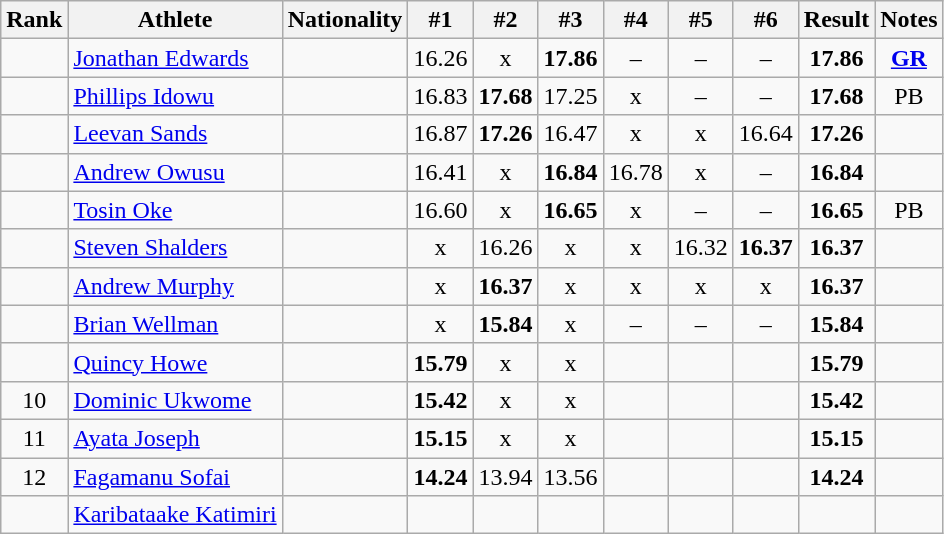<table class="wikitable sortable" style="text-align:center">
<tr>
<th>Rank</th>
<th>Athlete</th>
<th>Nationality</th>
<th>#1</th>
<th>#2</th>
<th>#3</th>
<th>#4</th>
<th>#5</th>
<th>#6</th>
<th>Result</th>
<th>Notes</th>
</tr>
<tr>
<td></td>
<td align="left"><a href='#'>Jonathan Edwards</a></td>
<td align=left></td>
<td>16.26</td>
<td>x</td>
<td><strong>17.86</strong></td>
<td>–</td>
<td>–</td>
<td>–</td>
<td><strong>17.86</strong></td>
<td><strong><a href='#'>GR</a></strong></td>
</tr>
<tr>
<td></td>
<td align="left"><a href='#'>Phillips Idowu</a></td>
<td align=left></td>
<td>16.83</td>
<td><strong>17.68</strong></td>
<td>17.25</td>
<td>x</td>
<td>–</td>
<td>–</td>
<td><strong>17.68</strong></td>
<td>PB</td>
</tr>
<tr>
<td></td>
<td align="left"><a href='#'>Leevan Sands</a></td>
<td align=left></td>
<td>16.87</td>
<td><strong>17.26</strong></td>
<td>16.47</td>
<td>x</td>
<td>x</td>
<td>16.64</td>
<td><strong>17.26</strong></td>
<td></td>
</tr>
<tr>
<td></td>
<td align="left"><a href='#'>Andrew Owusu</a></td>
<td align=left></td>
<td>16.41</td>
<td>x</td>
<td><strong>16.84</strong></td>
<td>16.78</td>
<td>x</td>
<td>–</td>
<td><strong>16.84</strong></td>
<td></td>
</tr>
<tr>
<td></td>
<td align="left"><a href='#'>Tosin Oke</a></td>
<td align=left></td>
<td>16.60</td>
<td>x</td>
<td><strong>16.65</strong></td>
<td>x</td>
<td>–</td>
<td>–</td>
<td><strong>16.65</strong></td>
<td>PB</td>
</tr>
<tr>
<td></td>
<td align="left"><a href='#'>Steven Shalders</a></td>
<td align=left></td>
<td>x</td>
<td>16.26</td>
<td>x</td>
<td>x</td>
<td>16.32</td>
<td><strong>16.37</strong></td>
<td><strong>16.37</strong></td>
<td></td>
</tr>
<tr>
<td></td>
<td align="left"><a href='#'>Andrew Murphy</a></td>
<td align=left></td>
<td>x</td>
<td><strong>16.37</strong></td>
<td>x</td>
<td>x</td>
<td>x</td>
<td>x</td>
<td><strong>16.37</strong></td>
<td></td>
</tr>
<tr>
<td></td>
<td align="left"><a href='#'>Brian Wellman</a></td>
<td align=left></td>
<td>x</td>
<td><strong>15.84</strong></td>
<td>x</td>
<td>–</td>
<td>–</td>
<td>–</td>
<td><strong>15.84</strong></td>
<td></td>
</tr>
<tr>
<td></td>
<td align="left"><a href='#'>Quincy Howe</a></td>
<td align=left></td>
<td><strong>15.79</strong></td>
<td>x</td>
<td>x</td>
<td></td>
<td></td>
<td></td>
<td><strong>15.79</strong></td>
<td></td>
</tr>
<tr>
<td>10</td>
<td align="left"><a href='#'>Dominic Ukwome</a></td>
<td align=left></td>
<td><strong>15.42</strong></td>
<td>x</td>
<td>x</td>
<td></td>
<td></td>
<td></td>
<td><strong>15.42</strong></td>
<td></td>
</tr>
<tr>
<td>11</td>
<td align="left"><a href='#'>Ayata Joseph</a></td>
<td align=left></td>
<td><strong>15.15</strong></td>
<td>x</td>
<td>x</td>
<td></td>
<td></td>
<td></td>
<td><strong>15.15</strong></td>
<td></td>
</tr>
<tr>
<td>12</td>
<td align="left"><a href='#'>Fagamanu Sofai</a></td>
<td align=left></td>
<td><strong>14.24</strong></td>
<td>13.94</td>
<td>13.56</td>
<td></td>
<td></td>
<td></td>
<td><strong>14.24</strong></td>
<td></td>
</tr>
<tr>
<td></td>
<td align="left"><a href='#'>Karibataake Katimiri</a></td>
<td align=left></td>
<td></td>
<td></td>
<td></td>
<td></td>
<td></td>
<td></td>
<td><strong></strong></td>
<td></td>
</tr>
</table>
